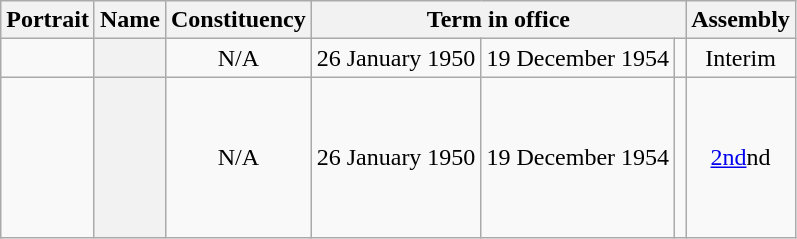<table class="wikitable sortable" style="text-align:center">
<tr>
<th class="unsortable" scope="col">Portrait</th>
<th class="sortable" scope="col">Name</th>
<th scope="col">Constituency</th>
<th colspan="3" scope="colgroup">Term in office</th>
<th scope="col">Assembly</th>
</tr>
<tr align="center">
<td></td>
<th scope="row"></th>
<td>N/A</td>
<td>26 January 1950</td>
<td>19 December 1954</td>
<td></td>
<td>Interim</td>
</tr>
<tr align="center">
<td align="center" height="100px"></td>
<th scope="row"></th>
<td>N/A</td>
<td>26 January 1950</td>
<td>19 December 1954</td>
<td></td>
<td><a href='#'>2nd</a>nd</td>
</tr>
</table>
